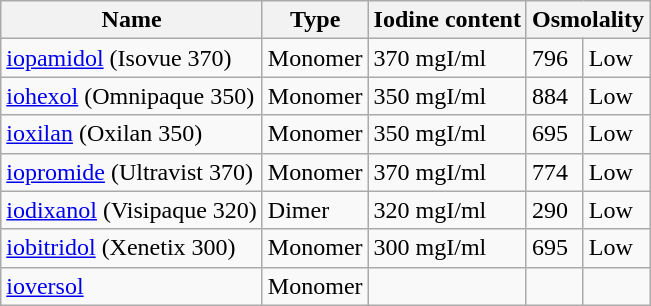<table class="wikitable sortable" align="center">
<tr>
<th>Name</th>
<th>Type</th>
<th>Iodine content</th>
<th colspan="2">Osmolality</th>
</tr>
<tr>
<td><a href='#'>iopamidol</a> (Isovue 370)</td>
<td>Monomer</td>
<td>370 mgI/ml</td>
<td>796</td>
<td>Low</td>
</tr>
<tr>
<td><a href='#'>iohexol</a> (Omnipaque 350)</td>
<td>Monomer</td>
<td>350 mgI/ml</td>
<td>884</td>
<td>Low</td>
</tr>
<tr>
<td><a href='#'>ioxilan</a> (Oxilan 350)</td>
<td>Monomer</td>
<td>350 mgI/ml</td>
<td>695</td>
<td>Low</td>
</tr>
<tr>
<td><a href='#'>iopromide</a> (Ultravist 370)</td>
<td>Monomer</td>
<td>370 mgI/ml</td>
<td>774</td>
<td>Low</td>
</tr>
<tr>
<td><a href='#'>iodixanol</a> (Visipaque 320)</td>
<td>Dimer</td>
<td>320 mgI/ml</td>
<td>290</td>
<td>Low</td>
</tr>
<tr>
<td><a href='#'>iobitridol</a> (Xenetix 300)</td>
<td>Monomer</td>
<td>300 mgI/ml</td>
<td>695</td>
<td>Low</td>
</tr>
<tr>
<td><a href='#'>ioversol</a></td>
<td>Monomer</td>
<td></td>
<td></td>
<td></td>
</tr>
</table>
